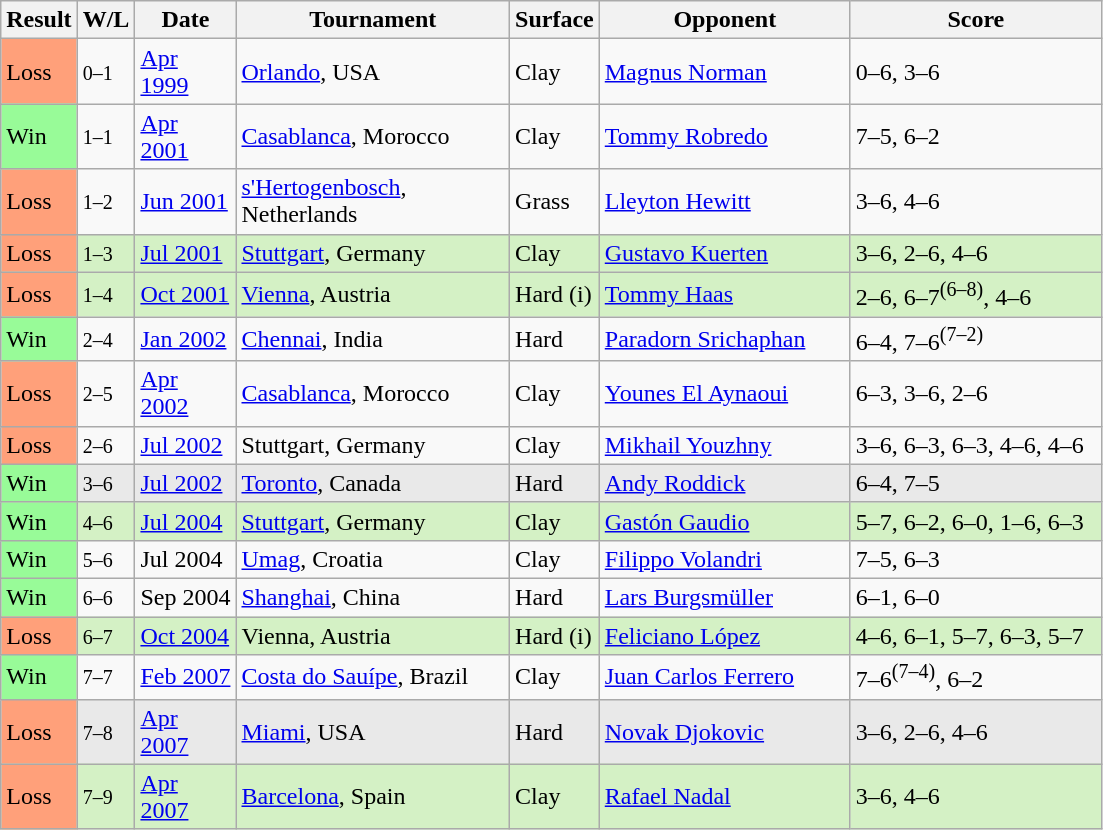<table class="sortable wikitable">
<tr>
<th style="width:40px">Result</th>
<th style="width:30px" class="unsortable">W/L</th>
<th style="width:60px">Date</th>
<th style="width:175px">Tournament</th>
<th style="width:50px">Surface</th>
<th style="width:160px">Opponent</th>
<th style="width:160px" class="unsortable">Score</th>
</tr>
<tr>
<td style="background:#ffa07a;">Loss</td>
<td><small>0–1</small></td>
<td><a href='#'>Apr 1999</a></td>
<td><a href='#'>Orlando</a>, USA</td>
<td>Clay</td>
<td> <a href='#'>Magnus Norman</a></td>
<td>0–6, 3–6</td>
</tr>
<tr>
<td style="background:#98fb98;">Win</td>
<td><small>1–1</small></td>
<td><a href='#'>Apr 2001</a></td>
<td><a href='#'>Casablanca</a>, Morocco</td>
<td>Clay</td>
<td> <a href='#'>Tommy Robredo</a></td>
<td>7–5, 6–2</td>
</tr>
<tr>
<td style="background:#ffa07a;">Loss</td>
<td><small>1–2</small></td>
<td><a href='#'>Jun 2001</a></td>
<td><a href='#'>s'Hertogenbosch</a>, Netherlands</td>
<td>Grass</td>
<td> <a href='#'>Lleyton Hewitt</a></td>
<td>3–6, 4–6</td>
</tr>
<tr style="background:#d4f1c5;">
<td style="background:#ffa07a;">Loss</td>
<td><small>1–3</small></td>
<td><a href='#'>Jul 2001</a></td>
<td><a href='#'>Stuttgart</a>, Germany</td>
<td>Clay</td>
<td> <a href='#'>Gustavo Kuerten</a></td>
<td>3–6, 2–6, 4–6</td>
</tr>
<tr style="background:#d4f1c5;">
<td style="background:#ffa07a;">Loss</td>
<td><small>1–4</small></td>
<td><a href='#'>Oct 2001</a></td>
<td><a href='#'>Vienna</a>, Austria</td>
<td>Hard (i)</td>
<td> <a href='#'>Tommy Haas</a></td>
<td>2–6, 6–7<sup>(6–8)</sup>, 4–6</td>
</tr>
<tr>
<td style="background:#98fb98;">Win</td>
<td><small>2–4</small></td>
<td><a href='#'>Jan 2002</a></td>
<td><a href='#'>Chennai</a>, India</td>
<td>Hard</td>
<td> <a href='#'>Paradorn Srichaphan</a></td>
<td>6–4, 7–6<sup>(7–2)</sup></td>
</tr>
<tr>
<td style="background:#ffa07a;">Loss</td>
<td><small>2–5</small></td>
<td><a href='#'>Apr 2002</a></td>
<td><a href='#'>Casablanca</a>, Morocco</td>
<td>Clay</td>
<td> <a href='#'>Younes El Aynaoui</a></td>
<td>6–3, 3–6, 2–6</td>
</tr>
<tr>
<td style="background:#ffa07a;">Loss</td>
<td><small>2–6</small></td>
<td><a href='#'>Jul 2002</a></td>
<td>Stuttgart, Germany</td>
<td>Clay</td>
<td> <a href='#'>Mikhail Youzhny</a></td>
<td>3–6, 6–3, 6–3, 4–6, 4–6</td>
</tr>
<tr style="background:#e9e9e9;">
<td style="background:#98fb98;">Win</td>
<td><small>3–6</small></td>
<td><a href='#'>Jul 2002</a></td>
<td><a href='#'>Toronto</a>, Canada</td>
<td>Hard</td>
<td> <a href='#'>Andy Roddick</a></td>
<td>6–4, 7–5</td>
</tr>
<tr style="background:#d4f1c5;">
<td style="background:#98fb98;">Win</td>
<td><small>4–6</small></td>
<td><a href='#'>Jul 2004</a></td>
<td><a href='#'>Stuttgart</a>, Germany</td>
<td>Clay</td>
<td> <a href='#'>Gastón Gaudio</a></td>
<td>5–7, 6–2, 6–0, 1–6, 6–3</td>
</tr>
<tr>
<td style="background:#98fb98;">Win</td>
<td><small>5–6</small></td>
<td>Jul 2004</td>
<td><a href='#'>Umag</a>, Croatia</td>
<td>Clay</td>
<td> <a href='#'>Filippo Volandri</a></td>
<td>7–5, 6–3</td>
</tr>
<tr>
<td style="background:#98fb98;">Win</td>
<td><small>6–6</small></td>
<td>Sep 2004</td>
<td><a href='#'>Shanghai</a>, China</td>
<td>Hard</td>
<td> <a href='#'>Lars Burgsmüller</a></td>
<td>6–1, 6–0</td>
</tr>
<tr style="background:#d4f1c5;">
<td style="background:#ffa07a;">Loss</td>
<td><small>6–7</small></td>
<td><a href='#'>Oct 2004</a></td>
<td>Vienna, Austria</td>
<td>Hard (i)</td>
<td> <a href='#'>Feliciano López</a></td>
<td>4–6, 6–1, 5–7, 6–3, 5–7</td>
</tr>
<tr>
<td style="background:#98fb98;">Win</td>
<td><small>7–7</small></td>
<td><a href='#'>Feb 2007</a></td>
<td><a href='#'>Costa do Sauípe</a>, Brazil</td>
<td>Clay</td>
<td> <a href='#'>Juan Carlos Ferrero</a></td>
<td>7–6<sup>(7–4)</sup>, 6–2</td>
</tr>
<tr style="background:#e9e9e9;">
<td style="background:#ffa07a;">Loss</td>
<td><small>7–8</small></td>
<td><a href='#'>Apr 2007</a></td>
<td><a href='#'>Miami</a>, USA</td>
<td>Hard</td>
<td> <a href='#'>Novak Djokovic</a></td>
<td>3–6, 2–6, 4–6</td>
</tr>
<tr style="background:#d4f1c5;">
<td style="background:#ffa07a;">Loss</td>
<td><small>7–9</small></td>
<td><a href='#'>Apr 2007</a></td>
<td><a href='#'>Barcelona</a>, Spain</td>
<td>Clay</td>
<td> <a href='#'>Rafael Nadal</a></td>
<td>3–6, 4–6</td>
</tr>
</table>
